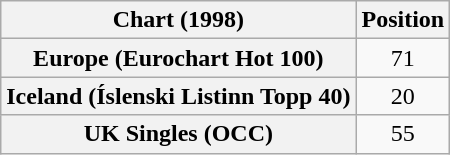<table class="wikitable sortable plainrowheaders" style="text-align:center;">
<tr>
<th scope="col">Chart (1998)</th>
<th scope="col">Position</th>
</tr>
<tr>
<th scope="row">Europe (Eurochart Hot 100)</th>
<td>71</td>
</tr>
<tr>
<th scope="row">Iceland (Íslenski Listinn Topp 40)</th>
<td>20</td>
</tr>
<tr>
<th scope="row">UK Singles (OCC)</th>
<td>55</td>
</tr>
</table>
